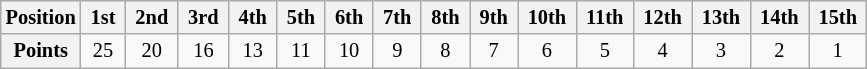<table class="wikitable" style="font-size:85%; text-align:center">
<tr>
<th>Position</th>
<th> 1st </th>
<th> 2nd </th>
<th> 3rd </th>
<th> 4th </th>
<th> 5th </th>
<th> 6th </th>
<th> 7th </th>
<th> 8th </th>
<th> 9th </th>
<th> 10th </th>
<th> 11th </th>
<th> 12th </th>
<th> 13th </th>
<th> 14th </th>
<th> 15th </th>
</tr>
<tr>
<th>Points</th>
<td>25</td>
<td>20</td>
<td>16</td>
<td>13</td>
<td>11</td>
<td>10</td>
<td>9</td>
<td>8</td>
<td>7</td>
<td>6</td>
<td>5</td>
<td>4</td>
<td>3</td>
<td>2</td>
<td>1</td>
</tr>
</table>
